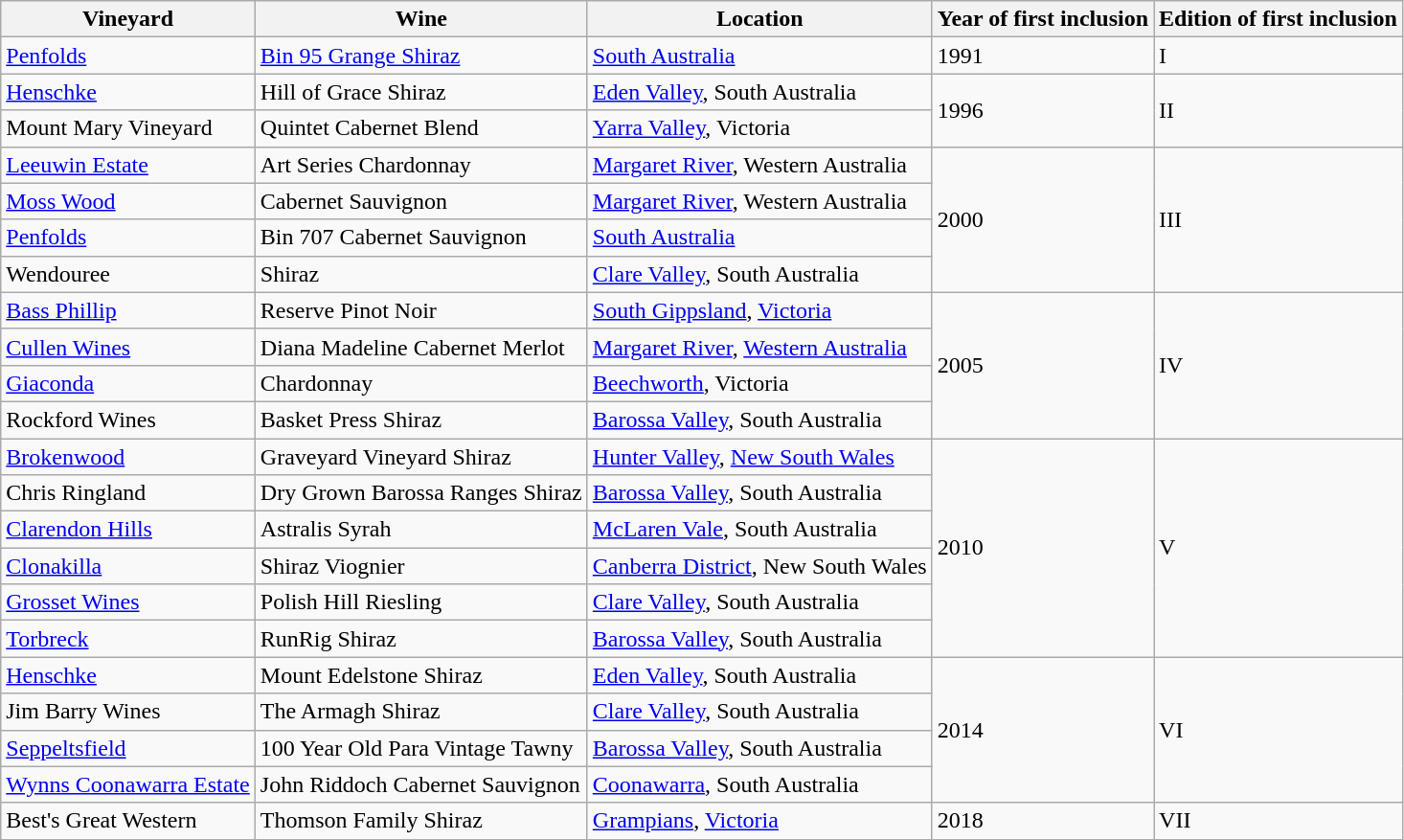<table class="wikitable sortable">
<tr>
<th>Vineyard</th>
<th>Wine</th>
<th>Location</th>
<th>Year of first inclusion</th>
<th>Edition of first inclusion</th>
</tr>
<tr>
<td><a href='#'>Penfolds</a></td>
<td><a href='#'>Bin 95 Grange Shiraz</a></td>
<td><a href='#'>South Australia</a></td>
<td>1991</td>
<td>I</td>
</tr>
<tr>
<td><a href='#'>Henschke</a></td>
<td>Hill of Grace Shiraz</td>
<td><a href='#'>Eden Valley</a>, South Australia</td>
<td rowspan="2">1996</td>
<td rowspan="2">II</td>
</tr>
<tr>
<td>Mount Mary Vineyard</td>
<td>Quintet Cabernet Blend</td>
<td><a href='#'>Yarra Valley</a>, Victoria</td>
</tr>
<tr>
<td><a href='#'>Leeuwin Estate</a></td>
<td>Art Series Chardonnay</td>
<td><a href='#'>Margaret River</a>, Western Australia</td>
<td rowspan="4">2000</td>
<td rowspan="4">III</td>
</tr>
<tr>
<td><a href='#'>Moss Wood</a></td>
<td>Cabernet Sauvignon</td>
<td><a href='#'>Margaret River</a>, Western Australia</td>
</tr>
<tr>
<td><a href='#'>Penfolds</a></td>
<td>Bin 707 Cabernet Sauvignon</td>
<td><a href='#'>South Australia</a></td>
</tr>
<tr>
<td>Wendouree</td>
<td>Shiraz</td>
<td><a href='#'>Clare Valley</a>, South Australia</td>
</tr>
<tr>
<td><a href='#'>Bass Phillip</a></td>
<td>Reserve Pinot Noir</td>
<td><a href='#'>South Gippsland</a>, <a href='#'>Victoria</a></td>
<td rowspan="4">2005</td>
<td rowspan="4">IV</td>
</tr>
<tr>
<td><a href='#'>Cullen Wines</a></td>
<td>Diana Madeline Cabernet Merlot</td>
<td><a href='#'>Margaret River</a>, <a href='#'>Western Australia</a></td>
</tr>
<tr>
<td><a href='#'>Giaconda</a></td>
<td>Chardonnay</td>
<td><a href='#'>Beechworth</a>, Victoria</td>
</tr>
<tr>
<td>Rockford Wines</td>
<td>Basket Press Shiraz</td>
<td><a href='#'>Barossa Valley</a>, South Australia</td>
</tr>
<tr>
<td><a href='#'>Brokenwood</a></td>
<td>Graveyard Vineyard Shiraz</td>
<td><a href='#'>Hunter Valley</a>, <a href='#'>New South Wales</a></td>
<td rowspan="6">2010</td>
<td rowspan="6">V</td>
</tr>
<tr>
<td>Chris Ringland</td>
<td>Dry Grown Barossa Ranges Shiraz</td>
<td><a href='#'>Barossa Valley</a>, South Australia</td>
</tr>
<tr>
<td><a href='#'>Clarendon Hills</a></td>
<td>Astralis Syrah</td>
<td><a href='#'>McLaren Vale</a>, South Australia</td>
</tr>
<tr>
<td><a href='#'>Clonakilla</a></td>
<td>Shiraz Viognier</td>
<td><a href='#'>Canberra District</a>, New South Wales</td>
</tr>
<tr>
<td><a href='#'>Grosset Wines</a></td>
<td>Polish Hill Riesling</td>
<td><a href='#'>Clare Valley</a>, South Australia</td>
</tr>
<tr>
<td><a href='#'>Torbreck</a></td>
<td>RunRig Shiraz</td>
<td><a href='#'>Barossa Valley</a>, South Australia</td>
</tr>
<tr>
<td><a href='#'>Henschke</a></td>
<td>Mount Edelstone Shiraz</td>
<td><a href='#'>Eden Valley</a>, South Australia</td>
<td rowspan="4">2014</td>
<td rowspan="4">VI</td>
</tr>
<tr>
<td>Jim Barry Wines</td>
<td>The Armagh Shiraz</td>
<td><a href='#'>Clare Valley</a>, South Australia</td>
</tr>
<tr>
<td><a href='#'>Seppeltsfield</a></td>
<td>100 Year Old Para Vintage Tawny</td>
<td><a href='#'>Barossa Valley</a>, South Australia</td>
</tr>
<tr>
<td><a href='#'>Wynns Coonawarra Estate</a></td>
<td>John Riddoch Cabernet Sauvignon</td>
<td><a href='#'>Coonawarra</a>, South Australia</td>
</tr>
<tr>
<td>Best's Great Western</td>
<td>Thomson Family Shiraz</td>
<td><a href='#'>Grampians</a>, <a href='#'>Victoria</a></td>
<td>2018</td>
<td>VII</td>
</tr>
</table>
